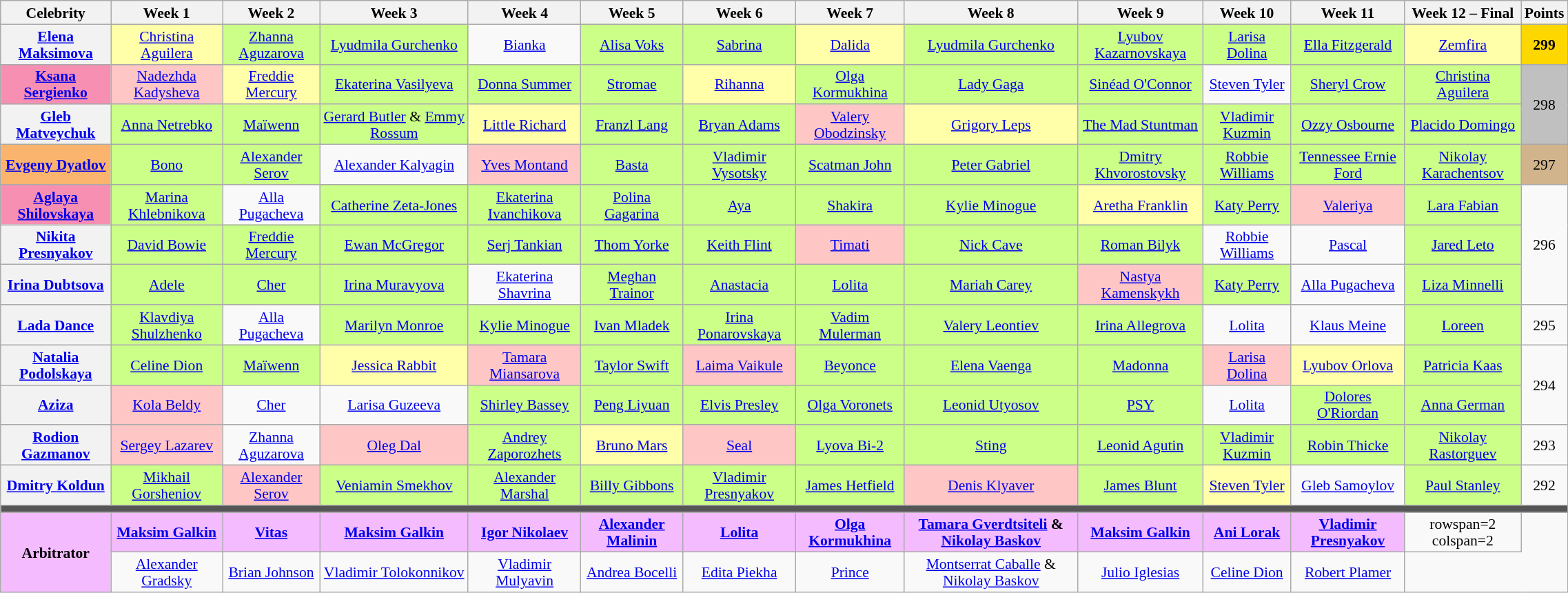<table class="wikitable" style="text-align:center; font-size:90%; line-height:16px;" width="120%">
<tr>
<th>Celebrity</th>
<th>Week 1</th>
<th>Week 2</th>
<th>Week 3</th>
<th>Week 4</th>
<th>Week 5</th>
<th>Week 6</th>
<th>Week 7</th>
<th>Week 8</th>
<th>Week 9</th>
<th>Week 10</th>
<th>Week 11</th>
<th>Week 12 – Final</th>
<th>Points</th>
</tr>
<tr>
<th><a href='#'>Elena Maksimova</a></th>
<td style="background:#ffffaa;"><a href='#'>Christina Aguilera</a></td>
<td style="background:#ccff88;"><a href='#'>Zhanna Aguzarova</a></td>
<td style="background:#ccff88;"><a href='#'>Lyudmila Gurchenko</a></td>
<td><a href='#'>Bianka</a></td>
<td style="background:#ccff88;"><a href='#'>Alisa Voks</a></td>
<td style="background:#ccff88;"><a href='#'>Sabrina</a></td>
<td style="background:#ffffaa;"><a href='#'>Dalida</a></td>
<td style="background:#ccff88;"><a href='#'>Lyudmila Gurchenko</a></td>
<td style="background:#ccff88;"><a href='#'>Lyubov Kazarnovskaya</a></td>
<td style="background:#ccff88;"><a href='#'>Larisa Dolina</a></td>
<td style="background:#ccff88;"><a href='#'>Ella Fitzgerald</a></td>
<td style="background:#ffffaa;"><a href='#'>Zemfira</a></td>
<td style="background:gold;"><strong>299</strong></td>
</tr>
<tr>
<th style="background:#f78fb2;"><a href='#'>Ksana Sergienko</a></th>
<td style="background:#ffc6c6;"><a href='#'>Nadezhda Kadysheva</a></td>
<td style="background:#ffffaa;"><a href='#'>Freddie Mercury</a></td>
<td style="background:#ccff88;"><a href='#'>Ekaterina Vasilyeva</a></td>
<td style="background:#ccff88;"><a href='#'>Donna Summer</a></td>
<td style="background:#ccff88;"><a href='#'>Stromae</a></td>
<td style="background:#ffffaa;"><a href='#'>Rihanna</a></td>
<td style="background:#ccff88;"><a href='#'>Olga Kormukhina</a></td>
<td style="background:#ccff88;"><a href='#'>Lady Gaga</a></td>
<td style="background:#ccff88;"><a href='#'>Sinéad O'Connor</a></td>
<td><a href='#'>Steven Tyler</a></td>
<td style="background:#ccff88;"><a href='#'>Sheryl Crow</a></td>
<td style="background:#ccff88;"><a href='#'>Christina Aguilera</a></td>
<td rowspan=2 style="background:silver;">298</td>
</tr>
<tr>
<th><a href='#'>Gleb Matveychuk</a></th>
<td style="background:#ccff88;"><a href='#'>Anna Netrebko</a></td>
<td style="background:#ccff88;"><a href='#'>Maïwenn</a></td>
<td style="background:#ccff88;"><a href='#'>Gerard Butler</a> & <a href='#'>Emmy Rossum</a></td>
<td style="background:#ffffaa;"><a href='#'>Little Richard</a></td>
<td style="background:#ccff88;"><a href='#'>Franzl Lang</a></td>
<td style="background:#ccff88;"><a href='#'>Bryan Adams</a></td>
<td style="background:#ffc6c6;"><a href='#'>Valery Obodzinsky</a></td>
<td style="background:#ffffaa;"><a href='#'>Grigory Leps</a></td>
<td style="background:#ccff88;"><a href='#'>The Mad Stuntman</a></td>
<td style="background:#ccff88;"><a href='#'>Vladimir Kuzmin</a></td>
<td style="background:#ccff88;"><a href='#'>Ozzy Osbourne</a></td>
<td style="background:#ccff88;"><a href='#'>Placido Domingo</a></td>
</tr>
<tr>
<th style="background:#fbb46e;"><a href='#'>Evgeny Dyatlov</a></th>
<td style="background:#ccff88;"><a href='#'>Bono</a></td>
<td style="background:#ccff88;"><a href='#'>Alexander Serov</a></td>
<td><a href='#'>Alexander Kalyagin</a></td>
<td style="background:#ffc6c6;"><a href='#'>Yves Montand</a></td>
<td style="background:#ccff88;"><a href='#'>Basta</a></td>
<td style="background:#ccff88;"><a href='#'>Vladimir Vysotsky</a></td>
<td style="background:#ccff88;"><a href='#'>Scatman John</a></td>
<td style="background:#ccff88;"><a href='#'>Peter Gabriel</a></td>
<td style="background:#ccff88;"><a href='#'>Dmitry Khvorostovsky</a></td>
<td style="background:#ccff88;"><a href='#'>Robbie Williams</a></td>
<td style="background:#ccff88;"><a href='#'>Tennessee Ernie Ford</a></td>
<td style="background:#ccff88;"><a href='#'>Nikolay Karachentsov</a></td>
<td style="background:tan;">297</td>
</tr>
<tr>
<th style="background:#f78fb2;"><a href='#'>Aglaya Shilovskaya</a></th>
<td style="background:#ccff88;"><a href='#'>Marina Khlebnikova</a></td>
<td><a href='#'>Alla Pugacheva</a></td>
<td style="background:#ccff88;"><a href='#'>Catherine Zeta-Jones</a></td>
<td style="background:#ccff88;"><a href='#'>Ekaterina Ivanchikova</a></td>
<td style="background:#ccff88;"><a href='#'>Polina Gagarina</a></td>
<td style="background:#ccff88;"><a href='#'>Aya</a></td>
<td style="background:#ccff88;"><a href='#'>Shakira</a></td>
<td style="background:#ccff88;"><a href='#'>Kylie Minogue</a></td>
<td style="background:#ffffaa;"><a href='#'>Aretha Franklin</a></td>
<td style="background:#ccff88;"><a href='#'>Katy Perry</a></td>
<td style="background:#ffc6c6;"><a href='#'>Valeriya</a></td>
<td style="background:#ccff88;"><a href='#'>Lara Fabian</a></td>
<td rowspan=3>296</td>
</tr>
<tr>
<th><a href='#'>Nikita Presnyakov</a></th>
<td style="background:#ccff88;"><a href='#'>David Bowie</a></td>
<td style="background:#ccff88;"><a href='#'>Freddie Mercury</a></td>
<td style="background:#ccff88;"><a href='#'>Ewan McGregor</a></td>
<td style="background:#ccff88;"><a href='#'>Serj Tankian</a></td>
<td style="background:#ccff88;"><a href='#'>Thom Yorke</a></td>
<td style="background:#ccff88;"><a href='#'>Keith Flint</a></td>
<td style="background:#ffc6c6;"><a href='#'>Timati</a></td>
<td style="background:#ccff88;"><a href='#'>Nick Cave</a></td>
<td style="background:#ccff88;"><a href='#'>Roman Bilyk</a></td>
<td><a href='#'>Robbie Williams</a></td>
<td><a href='#'>Pascal</a></td>
<td style="background:#ccff88;"><a href='#'>Jared Leto</a></td>
</tr>
<tr>
<th><a href='#'>Irina Dubtsova</a></th>
<td style="background:#ccff88;"><a href='#'>Adele</a></td>
<td style="background:#ccff88;"><a href='#'>Cher</a></td>
<td style="background:#ccff88;"><a href='#'>Irina Muravyova</a></td>
<td><a href='#'>Ekaterina Shavrina</a></td>
<td style="background:#ccff88;"><a href='#'>Meghan Trainor</a></td>
<td style="background:#ccff88;"><a href='#'>Anastacia</a></td>
<td style="background:#ccff88;"><a href='#'>Lolita</a></td>
<td style="background:#ccff88;"><a href='#'>Mariah Carey</a></td>
<td style="background:#ffc6c6;"><a href='#'>Nastya Kamenskykh</a></td>
<td style="background:#ccff88;"><a href='#'>Katy Perry</a></td>
<td><a href='#'>Alla Pugacheva</a></td>
<td style="background:#ccff88;"><a href='#'>Liza Minnelli</a></td>
</tr>
<tr>
<th><a href='#'>Lada Dance</a></th>
<td style="background:#ccff88;"><a href='#'>Klavdiya Shulzhenko</a></td>
<td><a href='#'>Alla Pugacheva</a></td>
<td style="background:#ccff88;"><a href='#'>Marilyn Monroe</a></td>
<td style="background:#ccff88;"><a href='#'>Kylie Minogue</a></td>
<td style="background:#ccff88;"><a href='#'>Ivan Mladek</a></td>
<td style="background:#ccff88;"><a href='#'>Irina Ponarovskaya</a></td>
<td style="background:#ccff88;"><a href='#'>Vadim Mulerman</a></td>
<td style="background:#ccff88;"><a href='#'>Valery Leontiev</a></td>
<td style="background:#ccff88;"><a href='#'>Irina Allegrova</a></td>
<td><a href='#'>Lolita</a></td>
<td><a href='#'>Klaus Meine</a></td>
<td style="background:#ccff88;"><a href='#'>Loreen</a></td>
<td>295</td>
</tr>
<tr>
<th><a href='#'>Natalia Podolskaya</a></th>
<td style="background:#ccff88;"><a href='#'>Celine Dion</a></td>
<td style="background:#ccff88;"><a href='#'>Maïwenn</a></td>
<td style="background:#ffffaa;"><a href='#'>Jessica Rabbit</a></td>
<td style="background:#ffc6c6;"><a href='#'>Tamara Miansarova</a></td>
<td style="background:#ccff88;"><a href='#'>Taylor Swift</a></td>
<td style="background:#ffc6c6;"><a href='#'>Laima Vaikule</a></td>
<td style="background:#ccff88;"><a href='#'>Beyonce</a></td>
<td style="background:#ccff88;"><a href='#'>Elena Vaenga</a></td>
<td style="background:#ccff88;"><a href='#'>Madonna</a></td>
<td style="background:#ffc6c6;"><a href='#'>Larisa Dolina</a></td>
<td style="background:#ffffaa;"><a href='#'>Lyubov Orlova</a></td>
<td style="background:#ccff88;"><a href='#'>Patricia Kaas</a></td>
<td rowspan=2>294</td>
</tr>
<tr>
<th><a href='#'>Aziza</a></th>
<td style="background:#ffc6c6;"><a href='#'>Kola Beldy</a></td>
<td><a href='#'>Cher</a></td>
<td><a href='#'>Larisa Guzeeva</a></td>
<td style="background:#ccff88;"><a href='#'>Shirley Bassey</a></td>
<td style="background:#ccff88;"><a href='#'>Peng Liyuan</a></td>
<td style="background:#ccff88;"><a href='#'>Elvis Presley</a></td>
<td style="background:#ccff88;"><a href='#'>Olga Voronets</a></td>
<td style="background:#ccff88;"><a href='#'>Leonid Utyosov</a></td>
<td style="background:#ccff88;"><a href='#'>PSY</a></td>
<td><a href='#'>Lolita</a></td>
<td style="background:#ccff88;"><a href='#'>Dolores O'Riordan</a></td>
<td style="background:#ccff88;"><a href='#'>Anna German</a></td>
</tr>
<tr>
<th><a href='#'>Rodion Gazmanov</a></th>
<td style="background:#ffc6c6;"><a href='#'>Sergey Lazarev</a></td>
<td><a href='#'>Zhanna Aguzarova</a></td>
<td style="background:#ffc6c6;"><a href='#'>Oleg Dal</a></td>
<td style="background:#ccff88;"><a href='#'>Andrey Zaporozhets</a></td>
<td style="background:#ffffaa;"><a href='#'>Bruno Mars</a></td>
<td style="background:#ffc6c6;"><a href='#'>Seal</a></td>
<td style="background:#ccff88;"><a href='#'>Lyova Bi-2</a></td>
<td style="background:#ccff88;"><a href='#'>Sting</a></td>
<td style="background:#ccff88;"><a href='#'>Leonid Agutin</a></td>
<td style="background:#ccff88;"><a href='#'>Vladimir Kuzmin</a></td>
<td style="background:#ccff88;"><a href='#'>Robin Thicke</a></td>
<td style="background:#ccff88;"><a href='#'>Nikolay Rastorguev</a></td>
<td>293</td>
</tr>
<tr>
<th><a href='#'>Dmitry Koldun</a></th>
<td style="background:#ccff88;"><a href='#'>Mikhail Gorsheniov</a></td>
<td style="background:#ffc6c6;"><a href='#'>Alexander Serov</a></td>
<td style="background:#ccff88;"><a href='#'>Veniamin Smekhov</a></td>
<td style="background:#ccff88;"><a href='#'>Alexander Marshal</a></td>
<td style="background:#ccff88;"><a href='#'>Billy Gibbons</a></td>
<td style="background:#ccff88;"><a href='#'>Vladimir Presnyakov</a></td>
<td style="background:#ccff88;"><a href='#'>James Hetfield</a></td>
<td style="background:#ffc6c6;"><a href='#'>Denis Klyaver</a></td>
<td style="background:#ccff88;"><a href='#'>James Blunt</a></td>
<td style="background:#ffffaa;"><a href='#'>Steven Tyler</a></td>
<td><a href='#'>Gleb Samoylov</a></td>
<td style="background:#ccff88;"><a href='#'>Paul Stanley</a></td>
<td>292</td>
</tr>
<tr>
<td colspan=15 style="background:#555555;"></td>
</tr>
<tr>
<th rowspan=2 style="background:#f4bbff">Arbitrator</th>
<th style="background:#f4bbff"><a href='#'>Maksim Galkin</a></th>
<th style="background:#f4bbff"><a href='#'>Vitas</a></th>
<th style="background:#f4bbff"><a href='#'>Maksim Galkin</a></th>
<th style="background:#f4bbff"><a href='#'>Igor Nikolaev</a></th>
<th style="background:#f4bbff"><a href='#'>Alexander Malinin</a></th>
<th style="background:#f4bbff"><a href='#'>Lolita</a></th>
<th style="background:#f4bbff"><a href='#'>Olga Kormukhina</a></th>
<th style="background:#f4bbff"><a href='#'>Tamara Gverdtsiteli</a> & <a href='#'>Nikolay Baskov</a></th>
<th style="background:#f4bbff"><a href='#'>Maksim Galkin</a></th>
<th style="background:#f4bbff"><a href='#'>Ani Lorak</a></th>
<th style="background:#f4bbff"><a href='#'>Vladimir Presnyakov</a></th>
<td>rowspan=2 colspan=2 </td>
</tr>
<tr>
<td><a href='#'>Alexander Gradsky</a></td>
<td><a href='#'>Brian Johnson</a></td>
<td><a href='#'>Vladimir Tolokonnikov</a></td>
<td><a href='#'>Vladimir Mulyavin</a></td>
<td><a href='#'>Andrea Bocelli</a></td>
<td><a href='#'>Edita Piekha</a></td>
<td><a href='#'>Prince</a></td>
<td><a href='#'>Montserrat Caballe</a> & <a href='#'>Nikolay Baskov</a></td>
<td><a href='#'>Julio Iglesias</a></td>
<td><a href='#'>Celine Dion</a></td>
<td><a href='#'>Robert Plamer</a></td>
</tr>
</table>
